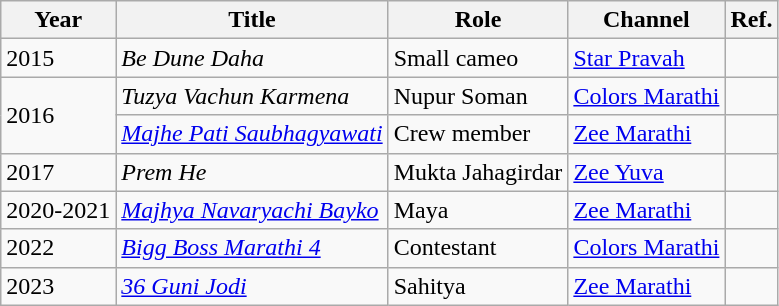<table class="wikitable">
<tr>
<th>Year</th>
<th>Title</th>
<th>Role</th>
<th>Channel</th>
<th>Ref.</th>
</tr>
<tr>
<td>2015</td>
<td><em>Be Dune Daha</em></td>
<td>Small cameo</td>
<td><a href='#'>Star Pravah</a></td>
<td></td>
</tr>
<tr>
<td rowspan="2">2016</td>
<td><em>Tuzya Vachun Karmena</em></td>
<td>Nupur Soman</td>
<td><a href='#'>Colors Marathi</a></td>
<td></td>
</tr>
<tr>
<td><em><a href='#'>Majhe Pati Saubhagyawati</a></em></td>
<td>Crew member</td>
<td><a href='#'>Zee Marathi</a></td>
<td></td>
</tr>
<tr>
<td>2017</td>
<td><em>Prem He</em></td>
<td>Mukta Jahagirdar</td>
<td><a href='#'>Zee Yuva</a></td>
<td></td>
</tr>
<tr>
<td>2020-2021</td>
<td><em><a href='#'>Majhya Navaryachi Bayko</a></em></td>
<td>Maya</td>
<td><a href='#'>Zee Marathi</a></td>
<td></td>
</tr>
<tr>
<td>2022</td>
<td><em><a href='#'>Bigg Boss Marathi 4</a></em></td>
<td>Contestant</td>
<td><a href='#'>Colors Marathi</a></td>
<td></td>
</tr>
<tr>
<td>2023</td>
<td><em><a href='#'>36 Guni Jodi</a></em></td>
<td>Sahitya</td>
<td><a href='#'>Zee Marathi</a></td>
<td></td>
</tr>
</table>
